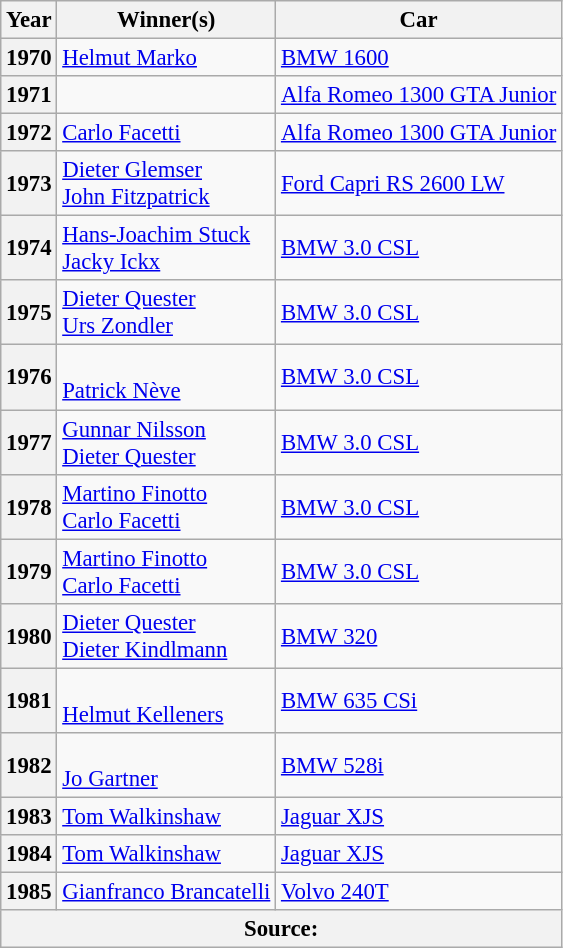<table class="wikitable" style="font-size: 95%;">
<tr>
<th>Year</th>
<th>Winner(s)</th>
<th>Car</th>
</tr>
<tr>
<th>1970</th>
<td> <a href='#'>Helmut Marko</a></td>
<td><a href='#'>BMW 1600</a></td>
</tr>
<tr>
<th>1971</th>
<td> </td>
<td><a href='#'>Alfa Romeo 1300 GTA Junior</a></td>
</tr>
<tr>
<th>1972</th>
<td> <a href='#'>Carlo Facetti</a></td>
<td><a href='#'>Alfa Romeo 1300 GTA Junior</a></td>
</tr>
<tr>
<th>1973</th>
<td> <a href='#'>Dieter Glemser</a><br> <a href='#'>John Fitzpatrick</a></td>
<td><a href='#'>Ford Capri RS 2600 LW</a></td>
</tr>
<tr>
<th>1974</th>
<td> <a href='#'>Hans-Joachim Stuck</a><br> <a href='#'>Jacky Ickx</a></td>
<td><a href='#'>BMW 3.0 CSL</a></td>
</tr>
<tr>
<th>1975</th>
<td> <a href='#'>Dieter Quester</a><br> <a href='#'>Urs Zondler</a></td>
<td><a href='#'>BMW 3.0 CSL</a></td>
</tr>
<tr>
<th>1976</th>
<td> <br> <a href='#'>Patrick Nève</a></td>
<td><a href='#'>BMW 3.0 CSL</a></td>
</tr>
<tr>
<th>1977</th>
<td> <a href='#'>Gunnar Nilsson</a><br> <a href='#'>Dieter Quester</a></td>
<td><a href='#'>BMW 3.0 CSL</a></td>
</tr>
<tr>
<th>1978</th>
<td> <a href='#'>Martino Finotto</a><br> <a href='#'>Carlo Facetti</a></td>
<td><a href='#'>BMW 3.0 CSL</a></td>
</tr>
<tr>
<th>1979</th>
<td> <a href='#'>Martino Finotto</a><br> <a href='#'>Carlo Facetti</a></td>
<td><a href='#'>BMW 3.0 CSL</a></td>
</tr>
<tr>
<th>1980</th>
<td> <a href='#'>Dieter Quester</a><br> <a href='#'>Dieter Kindlmann</a></td>
<td><a href='#'>BMW 320</a></td>
</tr>
<tr>
<th>1981</th>
<td> <br> <a href='#'>Helmut Kelleners</a></td>
<td><a href='#'>BMW 635 CSi</a></td>
</tr>
<tr>
<th>1982</th>
<td> <br> <a href='#'>Jo Gartner</a></td>
<td><a href='#'>BMW 528i</a></td>
</tr>
<tr>
<th>1983</th>
<td> <a href='#'>Tom Walkinshaw</a><br> </td>
<td><a href='#'>Jaguar XJS</a></td>
</tr>
<tr>
<th>1984</th>
<td> <a href='#'>Tom Walkinshaw</a><br> </td>
<td><a href='#'>Jaguar XJS</a></td>
</tr>
<tr>
<th>1985</th>
<td> <a href='#'>Gianfranco Brancatelli</a><br> </td>
<td><a href='#'>Volvo 240T</a></td>
</tr>
<tr>
<th colspan=3>Source:</th>
</tr>
</table>
